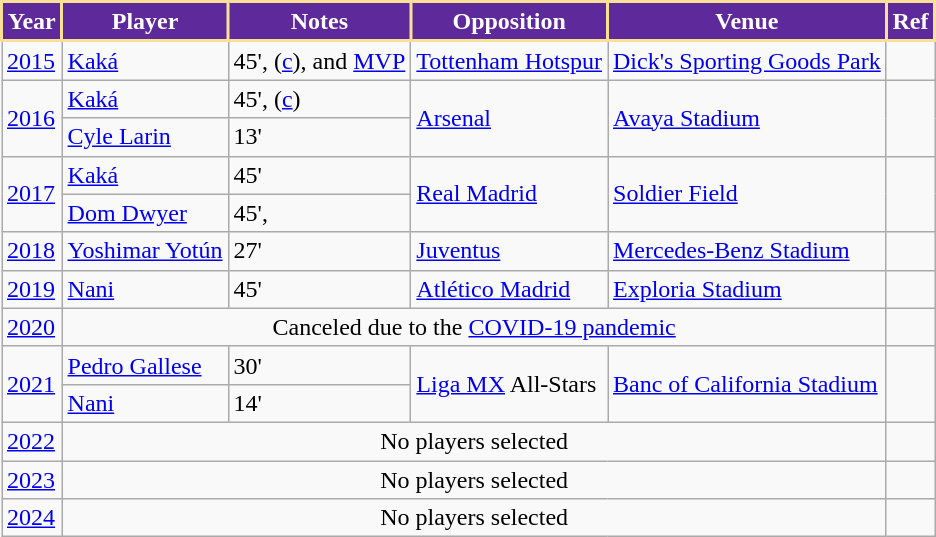<table class="wikitable">
<tr>
<th style="background:#5E299A; color:#FFFFFF; border:2px solid #F8E196;">Year</th>
<th style="background:#5E299A; color:#FFFFFF; border:2px solid #F8E196;">Player</th>
<th style="background:#5E299A; color:#FFFFFF; border:2px solid #F8E196;">Notes</th>
<th style="background:#5E299A; color:#FFFFFF; border:2px solid #F8E196;">Opposition</th>
<th style="background:#5E299A; color:#FFFFFF; border:2px solid #F8E196;">Venue</th>
<th style="background:#5E299A; color:#FFFFFF; border:2px solid #F8E196;">Ref</th>
</tr>
<tr>
<td><a href='#'>2015</a></td>
<td> <a href='#'>Kaká</a></td>
<td>45', (<a href='#'>c</a>),  and <a href='#'>MVP</a></td>
<td> <a href='#'>Tottenham Hotspur</a></td>
<td> <a href='#'>Dick's Sporting Goods Park</a></td>
<td></td>
</tr>
<tr>
<td rowspan="2"><a href='#'>2016</a></td>
<td> <a href='#'>Kaká</a></td>
<td>45', (<a href='#'>c</a>)</td>
<td rowspan="2"> <a href='#'>Arsenal</a></td>
<td rowspan="2"> <a href='#'>Avaya Stadium</a></td>
<td rowspan="2"></td>
</tr>
<tr>
<td> <a href='#'>Cyle Larin</a></td>
<td>13'</td>
</tr>
<tr>
<td rowspan="2"><a href='#'>2017</a></td>
<td> <a href='#'>Kaká</a></td>
<td>45'</td>
<td rowspan="2"> <a href='#'>Real Madrid</a></td>
<td rowspan="2"> <a href='#'>Soldier Field</a></td>
<td rowspan="2"></td>
</tr>
<tr>
<td> <a href='#'>Dom Dwyer</a></td>
<td>45', </td>
</tr>
<tr>
<td><a href='#'>2018</a></td>
<td> <a href='#'>Yoshimar Yotún</a></td>
<td>27'</td>
<td> <a href='#'>Juventus</a></td>
<td> <a href='#'>Mercedes-Benz Stadium</a></td>
<td></td>
</tr>
<tr>
<td><a href='#'>2019</a></td>
<td> <a href='#'>Nani</a></td>
<td>45'</td>
<td> <a href='#'>Atlético Madrid</a></td>
<td> <a href='#'>Exploria Stadium</a></td>
<td></td>
</tr>
<tr>
<td><a href='#'>2020</a></td>
<td colspan="4" style="text-align:center;">Canceled due to the <a href='#'>COVID-19 pandemic</a></td>
<td></td>
</tr>
<tr>
<td rowspan="2"><a href='#'>2021</a></td>
<td> <a href='#'>Pedro Gallese</a></td>
<td>30'</td>
<td rowspan="2"> <a href='#'>Liga MX</a> All-Stars</td>
<td rowspan="2"> <a href='#'>Banc of California Stadium</a></td>
<td rowspan="2"></td>
</tr>
<tr>
<td> <a href='#'>Nani</a></td>
<td>14'</td>
</tr>
<tr>
<td><a href='#'>2022</a></td>
<td colspan="4" style="text-align:center;">No players selected</td>
<td></td>
</tr>
<tr>
<td><a href='#'>2023</a></td>
<td colspan="4" style="text-align:center;">No players selected</td>
<td></td>
</tr>
<tr>
<td><a href='#'>2024</a></td>
<td colspan="4" style="text-align:center;">No players selected</td>
<td></td>
</tr>
</table>
